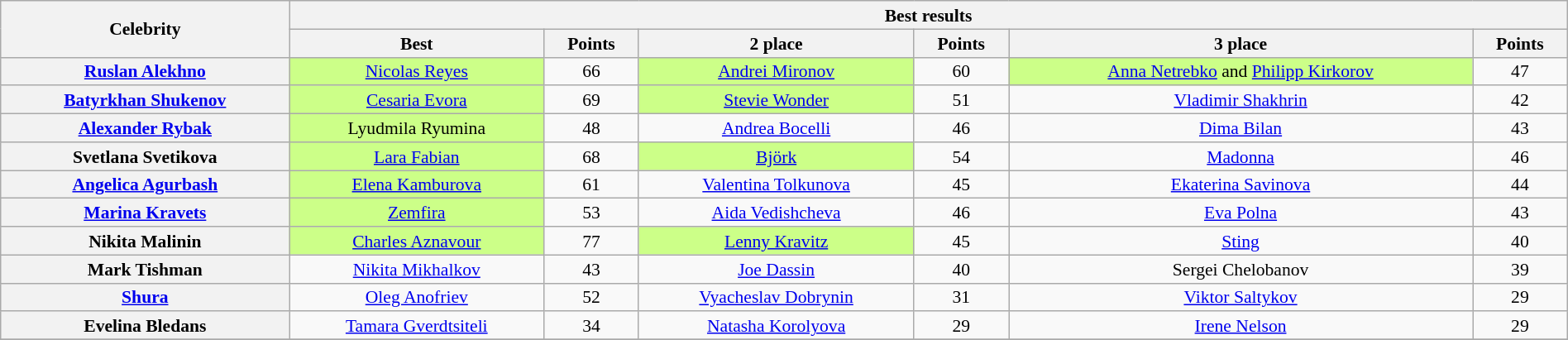<table class="wikitable" style="text-align:center; font-size:90%; line-height:16px;" width="100%">
<tr>
<th rowspan=2>Celebrity</th>
<th colspan=6>Best results</th>
</tr>
<tr>
<th>Best</th>
<th>Points</th>
<th>2 place</th>
<th>Points</th>
<th>3 place</th>
<th>Points</th>
</tr>
<tr>
<th><a href='#'>Ruslan Alekhno</a></th>
<td style="background:#ccff88;"><a href='#'>Nicolas Reyes</a></td>
<td>66</td>
<td style="background:#ccff88;"><a href='#'>Andrei Mironov</a></td>
<td>60</td>
<td style="background:#ccff88;"><a href='#'>Anna Netrebko</a> and <a href='#'>Philipp Kirkorov</a></td>
<td>47</td>
</tr>
<tr>
<th><a href='#'>Batyrkhan Shukenov</a></th>
<td style="background:#ccff88;"><a href='#'>Cesaria Evora</a></td>
<td>69</td>
<td style="background:#ccff88;"><a href='#'>Stevie Wonder</a></td>
<td>51</td>
<td><a href='#'>Vladimir Shakhrin</a></td>
<td>42</td>
</tr>
<tr>
<th><a href='#'>Alexander Rybak</a></th>
<td style="background:#ccff88;">Lyudmila Ryumina</td>
<td>48</td>
<td><a href='#'>Andrea Bocelli</a></td>
<td>46</td>
<td><a href='#'>Dima Bilan</a></td>
<td>43</td>
</tr>
<tr>
<th>Svetlana Svetikova</th>
<td style="background:#ccff88;"><a href='#'>Lara Fabian</a></td>
<td>68</td>
<td style="background:#ccff88;"><a href='#'>Björk</a></td>
<td>54</td>
<td><a href='#'>Madonna</a></td>
<td>46</td>
</tr>
<tr>
<th><a href='#'>Angelica Agurbash</a></th>
<td style="background:#ccff88;"><a href='#'>Elena Kamburova</a></td>
<td>61</td>
<td><a href='#'>Valentina Tolkunova</a></td>
<td>45</td>
<td><a href='#'>Ekaterina Savinova</a></td>
<td>44</td>
</tr>
<tr>
<th><a href='#'>Marina Kravets</a></th>
<td style="background:#ccff88;"><a href='#'>Zemfira</a></td>
<td>53</td>
<td><a href='#'>Aida Vedishcheva</a></td>
<td>46</td>
<td><a href='#'>Eva Polna</a></td>
<td>43</td>
</tr>
<tr>
<th>Nikita Malinin</th>
<td style="background:#ccff88;"><a href='#'>Charles Aznavour</a></td>
<td>77</td>
<td style="background:#ccff88;"><a href='#'>Lenny Kravitz</a></td>
<td>45</td>
<td><a href='#'>Sting</a></td>
<td>40</td>
</tr>
<tr>
<th>Mark Tishman</th>
<td><a href='#'>Nikita Mikhalkov</a></td>
<td>43</td>
<td><a href='#'>Joe Dassin</a></td>
<td>40</td>
<td>Sergei Chelobanov</td>
<td>39</td>
</tr>
<tr>
<th><a href='#'>Shura</a></th>
<td><a href='#'>Oleg Anofriev</a></td>
<td>52</td>
<td><a href='#'>Vyacheslav Dobrynin</a></td>
<td>31</td>
<td><a href='#'>Viktor Saltykov</a></td>
<td>29</td>
</tr>
<tr>
<th>Evelina Bledans</th>
<td><a href='#'>Tamara Gverdtsiteli</a></td>
<td>34</td>
<td><a href='#'>Natasha Korolyova</a></td>
<td>29</td>
<td><a href='#'>Irene Nelson</a></td>
<td>29</td>
</tr>
<tr>
</tr>
</table>
